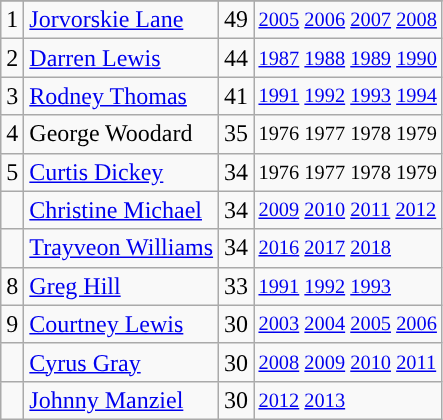<table class="wikitable">
<tr>
</tr>
<tr>
<td>1</td>
<td><a href='#'>Jorvorskie Lane</a></td>
<td>49</td>
<td style="font-size:85%;"><a href='#'>2005</a> <a href='#'>2006</a> <a href='#'>2007</a> <a href='#'>2008</a></td>
</tr>
<tr>
<td>2</td>
<td><a href='#'>Darren Lewis</a></td>
<td>44</td>
<td style="font-size:85%;"><a href='#'>1987</a> <a href='#'>1988</a> <a href='#'>1989</a> <a href='#'>1990</a></td>
</tr>
<tr>
<td>3</td>
<td><a href='#'>Rodney Thomas</a></td>
<td>41</td>
<td style="font-size:85%;"><a href='#'>1991</a> <a href='#'>1992</a> <a href='#'>1993</a> <a href='#'>1994</a></td>
</tr>
<tr>
<td>4</td>
<td>George Woodard</td>
<td>35</td>
<td style="font-size:85%;">1976 1977 1978 1979</td>
</tr>
<tr>
<td>5</td>
<td><a href='#'>Curtis Dickey</a></td>
<td>34</td>
<td style="font-size:85%;">1976 1977 1978 1979</td>
</tr>
<tr>
<td></td>
<td><a href='#'>Christine Michael</a></td>
<td>34</td>
<td style="font-size:85%;"><a href='#'>2009</a> <a href='#'>2010</a> <a href='#'>2011</a> <a href='#'>2012</a></td>
</tr>
<tr>
<td></td>
<td><a href='#'>Trayveon Williams</a></td>
<td>34</td>
<td style='font-size:85%;"'><a href='#'>2016</a> <a href='#'>2017</a> <a href='#'>2018</a></td>
</tr>
<tr>
<td>8</td>
<td><a href='#'>Greg Hill</a></td>
<td>33</td>
<td style="font-size:85%;"><a href='#'>1991</a> <a href='#'>1992</a> <a href='#'>1993</a></td>
</tr>
<tr>
<td>9</td>
<td><a href='#'>Courtney Lewis</a></td>
<td>30</td>
<td style="font-size:85%;"><a href='#'>2003</a> <a href='#'>2004</a> <a href='#'>2005</a> <a href='#'>2006</a></td>
</tr>
<tr>
<td></td>
<td><a href='#'>Cyrus Gray</a></td>
<td>30</td>
<td style="font-size:85%;"><a href='#'>2008</a> <a href='#'>2009</a> <a href='#'>2010</a> <a href='#'>2011</a></td>
</tr>
<tr>
<td></td>
<td><a href='#'>Johnny Manziel</a></td>
<td>30</td>
<td style="font-size:85%;"><a href='#'>2012</a> <a href='#'>2013</a></td>
</tr>
</table>
